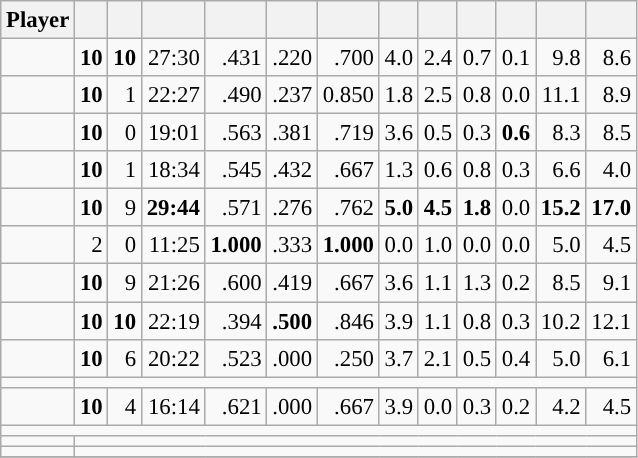<table class="wikitable sortable" style="font-size:95%; text-align:right;">
<tr>
<th>Player</th>
<th></th>
<th></th>
<th></th>
<th></th>
<th></th>
<th></th>
<th></th>
<th></th>
<th></th>
<th></th>
<th></th>
<th></th>
</tr>
<tr>
<td><strong></strong></td>
<td><strong>10</strong></td>
<td><strong>10</strong></td>
<td>27:30</td>
<td>.431</td>
<td>.220</td>
<td>.700</td>
<td>4.0</td>
<td>2.4</td>
<td>0.7</td>
<td>0.1</td>
<td>9.8</td>
<td>8.6</td>
</tr>
<tr>
<td><strong></strong></td>
<td><strong>10</strong></td>
<td>1</td>
<td>22:27</td>
<td>.490</td>
<td>.237</td>
<td>0.850</td>
<td>1.8</td>
<td>2.5</td>
<td>0.8</td>
<td>0.0</td>
<td>11.1</td>
<td>8.9</td>
</tr>
<tr>
<td><strong></strong></td>
<td><strong>10</strong></td>
<td>0</td>
<td>19:01</td>
<td>.563</td>
<td>.381</td>
<td>.719</td>
<td>3.6</td>
<td>0.5</td>
<td>0.3</td>
<td><strong>0.6</strong></td>
<td>8.3</td>
<td>8.5</td>
</tr>
<tr>
<td><strong></strong></td>
<td><strong>10</strong></td>
<td>1</td>
<td>18:34</td>
<td>.545</td>
<td>.432</td>
<td>.667</td>
<td>1.3</td>
<td>0.6</td>
<td>0.8</td>
<td>0.3</td>
<td>6.6</td>
<td>4.0</td>
</tr>
<tr>
<td><strong></strong></td>
<td><strong>10</strong></td>
<td>9</td>
<td><strong>29:44</strong></td>
<td>.571</td>
<td>.276</td>
<td>.762</td>
<td><strong>5.0</strong></td>
<td><strong>4.5</strong></td>
<td><strong>1.8</strong></td>
<td>0.0</td>
<td><strong>15.2</strong></td>
<td><strong>17.0</strong></td>
</tr>
<tr>
<td><strong></strong></td>
<td>2</td>
<td>0</td>
<td>11:25</td>
<td><strong>1.000</strong></td>
<td>.333</td>
<td><strong>1.000</strong></td>
<td>0.0</td>
<td>1.0</td>
<td>0.0</td>
<td>0.0</td>
<td>5.0</td>
<td>4.5</td>
</tr>
<tr>
<td><strong></strong></td>
<td><strong>10</strong></td>
<td>9</td>
<td>21:26</td>
<td>.600</td>
<td>.419</td>
<td>.667</td>
<td>3.6</td>
<td>1.1</td>
<td>1.3</td>
<td>0.2</td>
<td>8.5</td>
<td>9.1</td>
</tr>
<tr>
<td><strong></strong></td>
<td><strong>10</strong></td>
<td><strong>10</strong></td>
<td>22:19</td>
<td>.394</td>
<td><strong>.500</strong></td>
<td>.846</td>
<td>3.9</td>
<td>1.1</td>
<td>0.8</td>
<td>0.3</td>
<td>10.2</td>
<td>12.1</td>
</tr>
<tr>
<td><strong></strong></td>
<td><strong>10</strong></td>
<td>6</td>
<td>20:22</td>
<td>.523</td>
<td>.000</td>
<td>.250</td>
<td>3.7</td>
<td>2.1</td>
<td>0.5</td>
<td>0.4</td>
<td>5.0</td>
<td>6.1</td>
</tr>
<tr>
<td><strong></strong></td>
<td colspan=12 data-sort-value="-50"></td>
</tr>
<tr>
<td><strong></strong></td>
<td><strong>10</strong></td>
<td>4</td>
<td>16:14</td>
<td>.621</td>
<td>.000</td>
<td>.667</td>
<td>3.9</td>
<td>0.0</td>
<td>0.3</td>
<td>0.2</td>
<td>4.2</td>
<td>4.5</td>
</tr>
<tr class="sortbottom">
<td colspan=13></td>
</tr>
<tr>
<td><em></em></td>
<td colspan=12 data-sort-value="-50"></td>
</tr>
<tr>
<td><em></em></td>
<td colspan=12 data-sort-value="-50"></td>
</tr>
<tr>
</tr>
</table>
